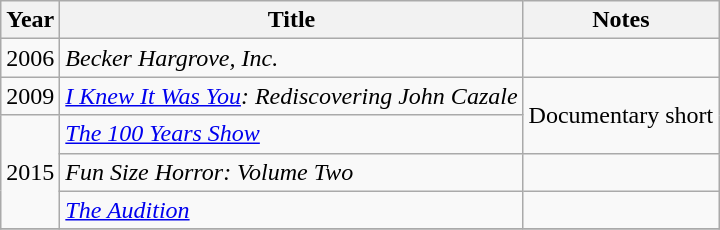<table class="wikitable">
<tr>
<th>Year</th>
<th>Title</th>
<th>Notes</th>
</tr>
<tr>
<td>2006</td>
<td><em>Becker Hargrove, Inc.</em></td>
<td></td>
</tr>
<tr>
<td>2009</td>
<td><em><a href='#'>I Knew It Was You</a>: Rediscovering John Cazale</em></td>
<td rowspan=2>Documentary short</td>
</tr>
<tr>
<td rowspan=3>2015</td>
<td><em><a href='#'>The 100 Years Show</a></em></td>
</tr>
<tr>
<td><em>Fun Size Horror: Volume Two</em></td>
<td></td>
</tr>
<tr>
<td><em><a href='#'>The Audition</a></em></td>
<td></td>
</tr>
<tr>
</tr>
</table>
